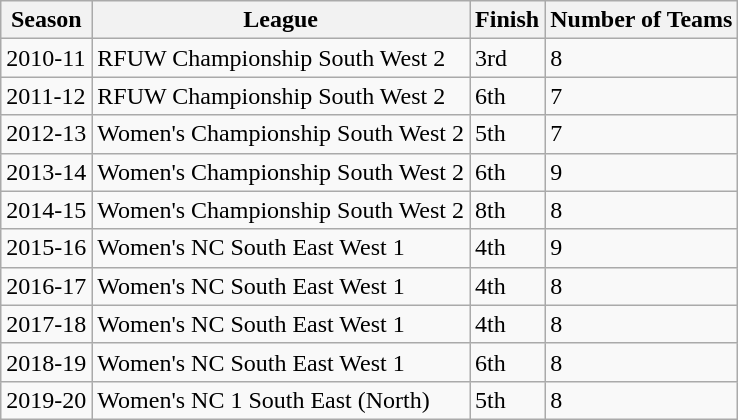<table class="wikitable sortable">
<tr>
<th>Season</th>
<th>League</th>
<th>Finish</th>
<th>Number of Teams</th>
</tr>
<tr>
<td>2010-11</td>
<td>RFUW Championship South West 2</td>
<td>3rd</td>
<td>8</td>
</tr>
<tr>
<td>2011-12</td>
<td>RFUW Championship South West 2</td>
<td>6th</td>
<td>7</td>
</tr>
<tr>
<td>2012-13</td>
<td>Women's Championship South West 2</td>
<td>5th</td>
<td>7</td>
</tr>
<tr>
<td>2013-14</td>
<td>Women's Championship South West 2</td>
<td>6th</td>
<td>9</td>
</tr>
<tr>
<td>2014-15</td>
<td>Women's Championship South West 2</td>
<td>8th</td>
<td>8</td>
</tr>
<tr>
<td>2015-16</td>
<td>Women's NC South East West 1</td>
<td>4th</td>
<td>9</td>
</tr>
<tr>
<td>2016-17</td>
<td>Women's NC South East West 1</td>
<td>4th</td>
<td>8</td>
</tr>
<tr>
<td>2017-18</td>
<td>Women's NC South East West 1</td>
<td>4th</td>
<td>8</td>
</tr>
<tr>
<td>2018-19</td>
<td>Women's NC South East West 1</td>
<td>6th</td>
<td>8</td>
</tr>
<tr>
<td>2019-20</td>
<td>Women's NC 1 South East (North)</td>
<td>5th</td>
<td>8</td>
</tr>
</table>
